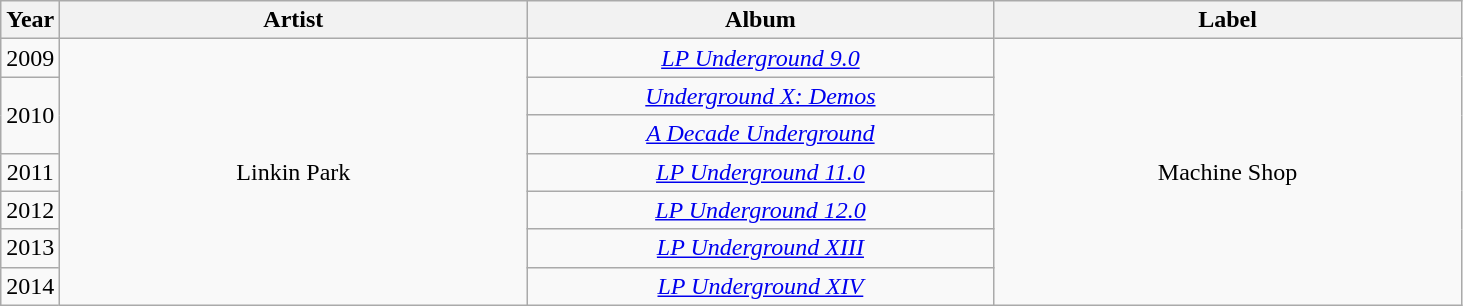<table class="wikitable plainrowheaders" style="text-align:center;">
<tr>
<th rowspan="1">Year</th>
<th scope="col" style="width:19em;">Artist</th>
<th scope="col" style="width:19em;">Album</th>
<th scope="col" style="width:19em;">Label</th>
</tr>
<tr>
<td>2009</td>
<td rowspan="7">Linkin Park</td>
<td><em><a href='#'>LP Underground 9.0</a></em></td>
<td rowspan="7">Machine Shop</td>
</tr>
<tr>
<td rowspan="2">2010</td>
<td><em><a href='#'>Underground X: Demos</a></em></td>
</tr>
<tr>
<td><em><a href='#'>A Decade Underground</a></em></td>
</tr>
<tr>
<td>2011</td>
<td><em><a href='#'>LP Underground 11.0</a></em></td>
</tr>
<tr>
<td>2012</td>
<td><em><a href='#'>LP Underground 12.0</a></em></td>
</tr>
<tr>
<td>2013</td>
<td><a href='#'><em>LP Underground XIII</em></a></td>
</tr>
<tr>
<td>2014</td>
<td><em><a href='#'>LP Underground XIV</a></em></td>
</tr>
</table>
